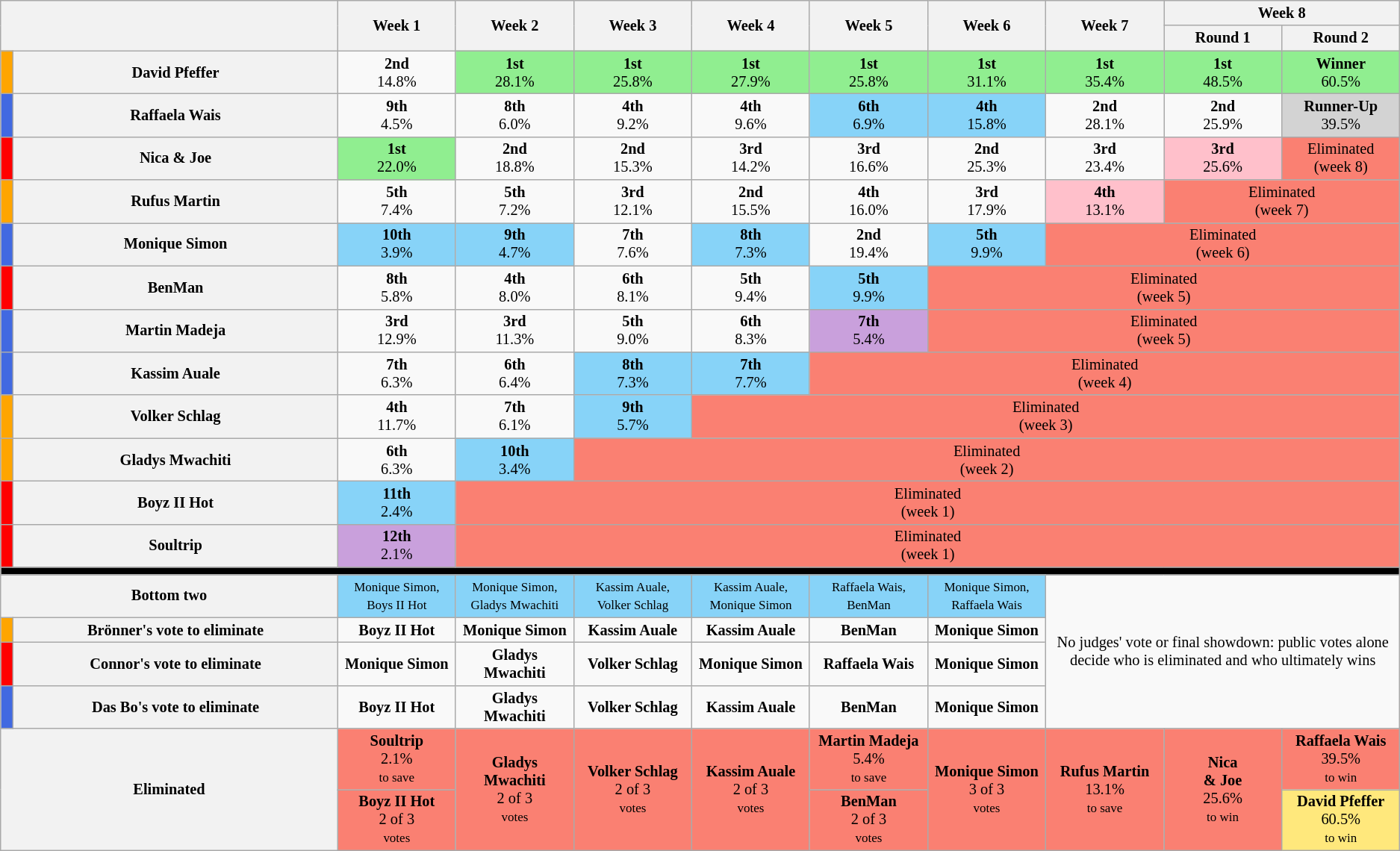<table class="wikitable" style="text-align:center; font-size:85%">
<tr>
<th style="width:20%" colspan=2 rowspan=2></th>
<th style="width:7%" rowspan="2" scope="col">Week 1</th>
<th style="width:7%" rowspan="2" scope="col">Week 2</th>
<th style="width:7%" rowspan="2" scope="col">Week 3</th>
<th style="width:7%" rowspan="2" scope="col">Week 4</th>
<th style="width:7%" rowspan="2" scope="col">Week 5</th>
<th style="width:7%" rowspan="2" scope="col">Week 6</th>
<th style="width:7%" rowspan="2" scope="col">Week 7</th>
<th colspan="2">Week 8</th>
</tr>
<tr>
<th style="width:7%">Round 1</th>
<th style="width:7%">Round 2</th>
</tr>
<tr>
<th style="background:orange;"></th>
<th>David Pfeffer</th>
<td><strong>2nd</strong><br>14.8%</td>
<td style="background:lightgreen"><strong>1st</strong><br>28.1%</td>
<td style="background:lightgreen"><strong>1st</strong><br>25.8%</td>
<td style="background:lightgreen"><strong>1st</strong><br>27.9%</td>
<td style="background:lightgreen"><strong>1st</strong><br>25.8%</td>
<td style="background:lightgreen"><strong>1st</strong><br>31.1%</td>
<td style="background:lightgreen"><strong>1st</strong><br>35.4%</td>
<td style="background:lightgreen"><strong>1st</strong><br>48.5%</td>
<td style="background:lightgreen"><strong>Winner</strong><br>60.5%</td>
</tr>
<tr>
<th style="background:#4169E1"></th>
<th>Raffaela Wais</th>
<td><strong>9th</strong><br>4.5%</td>
<td><strong>8th</strong><br>6.0%</td>
<td><strong>4th</strong><br>9.2%</td>
<td><strong>4th</strong><br>9.6%</td>
<td style="background:#87D3F8"><strong>6th</strong><br>6.9%</td>
<td style="background:#87D3F8"><strong>4th</strong><br>15.8%</td>
<td><strong>2nd</strong><br>28.1%</td>
<td><strong>2nd</strong><br>25.9%</td>
<td style="background:lightgrey"><strong>Runner-Up</strong><br>39.5%</td>
</tr>
<tr>
<th style="background:#f00;"></th>
<th>Nica & Joe</th>
<td style="background:lightgreen"><strong>1st</strong><br>22.0%</td>
<td><strong>2nd</strong><br>18.8%</td>
<td><strong>2nd</strong><br>15.3%</td>
<td><strong>3rd</strong><br>14.2%</td>
<td><strong>3rd</strong><br>16.6%</td>
<td><strong>2nd</strong><br>25.3%</td>
<td><strong>3rd</strong><br>23.4%</td>
<td style="background:pink"><strong>3rd</strong><br>25.6%</td>
<td style="background:salmon">Eliminated<br>(week 8)</td>
</tr>
<tr>
<th style="background:orange;"></th>
<th>Rufus Martin</th>
<td><strong>5th</strong><br>7.4%</td>
<td><strong>5th</strong><br>7.2%</td>
<td><strong>3rd</strong><br>12.1%</td>
<td><strong>2nd</strong><br>15.5%</td>
<td><strong>4th</strong><br>16.0%</td>
<td><strong>3rd</strong><br>17.9%</td>
<td style="background:pink"><strong>4th</strong><br>13.1%</td>
<td colspan="2" style="background:salmon">Eliminated<br>(week 7)</td>
</tr>
<tr>
<th style="background:#4169E1"></th>
<th>Monique Simon</th>
<td style="background:#87D3F8"><strong>10th</strong><br>3.9%</td>
<td style="background:#87D3F8"><strong>9th</strong><br>4.7%</td>
<td><strong>7th</strong><br>7.6%</td>
<td style="background:#87D3F8"><strong>8th</strong><br>7.3%</td>
<td><strong>2nd</strong><br>19.4%</td>
<td style="background:#87D3F8"><strong>5th</strong><br>9.9%</td>
<td colspan="3" style="background:salmon">Eliminated<br>(week 6)</td>
</tr>
<tr>
<th style="background:#f00;"></th>
<th>BenMan</th>
<td><strong>8th</strong><br>5.8%</td>
<td><strong>4th</strong><br>8.0%</td>
<td><strong>6th</strong><br>8.1%</td>
<td><strong>5th</strong><br>9.4%</td>
<td style="background:#87D3F8"><strong>5th</strong><br>9.9%</td>
<td colspan="4" style="background:salmon">Eliminated<br>(week 5)</td>
</tr>
<tr>
<th style="background:#4169E1"></th>
<th>Martin Madeja</th>
<td><strong>3rd</strong><br>12.9%</td>
<td><strong>3rd</strong><br>11.3%</td>
<td><strong>5th</strong><br>9.0%</td>
<td><strong>6th</strong><br>8.3%</td>
<td style="background:#C9A0DC;"><strong>7th</strong><br>5.4%</td>
<td colspan="4" style="background:salmon">Eliminated<br>(week 5)</td>
</tr>
<tr>
<th style="background:#4169E1"></th>
<th>Kassim Auale</th>
<td><strong>7th</strong><br>6.3%</td>
<td><strong>6th</strong><br>6.4%</td>
<td style="background:#87D3F8"><strong>8th</strong><br>7.3%</td>
<td style="background:#87D3F8"><strong>7th</strong><br>7.7%</td>
<td colspan="5" style="background:salmon">Eliminated<br>(week 4)</td>
</tr>
<tr>
<th style="background:orange;"></th>
<th>Volker Schlag</th>
<td><strong>4th</strong><br>11.7%</td>
<td><strong>7th</strong><br>6.1%</td>
<td style="background:#87D3F8"><strong>9th</strong><br>5.7%</td>
<td colspan="6" style="background:salmon">Eliminated<br>(week 3)</td>
</tr>
<tr>
<th style="background:orange;"></th>
<th>Gladys Mwachiti</th>
<td><strong>6th</strong><br>6.3%</td>
<td style="background:#87D3F8"><strong>10th</strong><br>3.4%</td>
<td colspan="7" style="background:salmon">Eliminated<br>(week 2)</td>
</tr>
<tr>
<th style="background:#f00;"></th>
<th>Boyz II Hot</th>
<td style="background:#87D3F8"><strong>11th</strong><br>2.4%</td>
<td colspan="8" style="background:salmon">Eliminated<br>(week 1)</td>
</tr>
<tr>
<th style="background:#f00;"></th>
<th>Soultrip</th>
<td style="background:#C9A0DC;"><strong>12th</strong><br>2.1%</td>
<td colspan="8" style="background:salmon">Eliminated<br>(week 1)</td>
</tr>
<tr>
<td style="background:#000;" colspan="11"></td>
</tr>
<tr>
<th colspan=2>Bottom two</th>
<td style="background:#87D3F8"><small>Monique Simon,<br>Boys II Hot</small></td>
<td style="background:#87D3F8"><small>Monique Simon,<br>Gladys Mwachiti</small></td>
<td style="background:#87D3F8"><small>Kassim Auale,<br>Volker Schlag</small></td>
<td style="background:#87D3F8"><small>Kassim Auale,<br>Monique Simon</small></td>
<td style="background:#87D3F8"><small>Raffaela Wais,<br>BenMan</small></td>
<td style="background:#87D3F8"><small>Monique Simon,<br>Raffaela Wais</small></td>
<td rowspan=4 colspan=3>No judges' vote or final showdown: public votes alone decide who is eliminated and who ultimately wins</td>
</tr>
<tr>
<th style="background:orange;"></th>
<th>Brönner's vote to eliminate</th>
<td><strong>Boyz II Hot</strong></td>
<td><strong>Monique Simon</strong></td>
<td><strong>Kassim Auale</strong></td>
<td><strong>Kassim Auale</strong></td>
<td><strong>BenMan</strong></td>
<td><strong>Monique Simon</strong></td>
</tr>
<tr>
<th style="background:#f00;"></th>
<th>Connor's vote to eliminate</th>
<td><strong>Monique Simon</strong></td>
<td><strong>Gladys Mwachiti</strong></td>
<td><strong>Volker Schlag</strong></td>
<td><strong>Monique Simon</strong></td>
<td><strong>Raffaela Wais</strong></td>
<td><strong>Monique Simon</strong></td>
</tr>
<tr>
<th style="background:#4169E1;"></th>
<th>Das Bo's vote to eliminate</th>
<td><strong>Boyz II Hot</strong></td>
<td><strong>Gladys Mwachiti</strong></td>
<td><strong>Volker Schlag</strong></td>
<td><strong>Kassim Auale</strong></td>
<td><strong>BenMan</strong></td>
<td><strong>Monique Simon</strong></td>
</tr>
<tr>
<th colspan=2 rowspan=2>Eliminated</th>
<td style="background:salmon;"><strong>Soultrip</strong> <br>2.1%<br><small>to save</small></td>
<td style="background:salmon;" rowspan="2"><strong>Gladys Mwachiti</strong> <br>2 of 3<br><small>votes</small></td>
<td style="background:salmon;" rowspan="2"><strong>Volker Schlag</strong> <br>2 of 3<br><small>votes</small></td>
<td style="background:salmon;" rowspan="2"><strong>Kassim Auale</strong> <br>2 of 3<br><small>votes</small></td>
<td style="background:salmon;"><strong>Martin Madeja</strong> <br>5.4%<br><small>to save</small></td>
<td style="background:salmon;" rowspan="2"><strong>Monique Simon</strong> <br>3 of 3<br><small>votes</small></td>
<td style="background:salmon;" rowspan="2"><strong>Rufus Martin</strong> <br>13.1%<br><small>to save</small></td>
<td style="background:salmon;" rowspan="2"><strong>Nica<br>& Joe</strong> <br>25.6%<br><small>to win</small></td>
<td style="background:salmon;"><strong>Raffaela Wais</strong> <br>39.5%<br><small>to win</small></td>
</tr>
<tr>
<td style="background:salmon;"><strong>Boyz II Hot</strong> <br>2 of 3<br><small>votes</small></td>
<td style="background:salmon;"><strong>BenMan</strong> <br>2 of 3<br><small>votes</small></td>
<td style="background:#FFE87C"><strong>David Pfeffer</strong> <br>60.5%<br><small>to win</small></td>
</tr>
</table>
